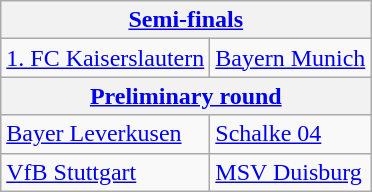<table class="wikitable">
<tr>
<th colspan="2"><a href='#'>Semi-finals</a></th>
</tr>
<tr>
<td><a href='#'>1. FC Kaiserslautern</a> </td>
<td><a href='#'>Bayern Munich</a> </td>
</tr>
<tr>
<th colspan="2"><a href='#'>Preliminary round</a></th>
</tr>
<tr>
<td><a href='#'>Bayer Leverkusen</a> </td>
<td><a href='#'>Schalke 04</a> </td>
</tr>
<tr>
<td><a href='#'>VfB Stuttgart</a> </td>
<td><a href='#'>MSV Duisburg</a> </td>
</tr>
</table>
